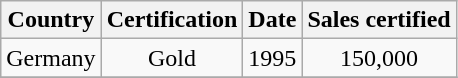<table class="wikitable sortable">
<tr>
<th bgcolor="#ebf5ff">Country</th>
<th bgcolor="#ebf5ff">Certification</th>
<th bgcolor="#ebf5ff">Date</th>
<th bgcolor="#ebf5ff">Sales certified</th>
</tr>
<tr>
<td>Germany</td>
<td align="center">Gold</td>
<td align="center">1995</td>
<td align="center">150,000</td>
</tr>
<tr>
</tr>
</table>
